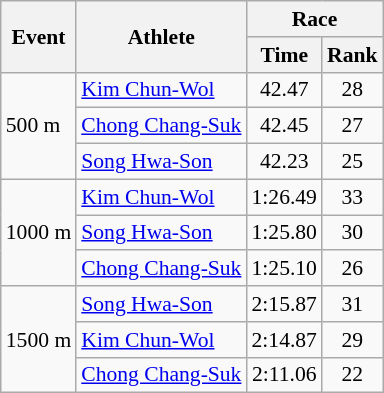<table class="wikitable" border="1" style="font-size:90%">
<tr>
<th rowspan=2>Event</th>
<th rowspan=2>Athlete</th>
<th colspan=2>Race</th>
</tr>
<tr>
<th>Time</th>
<th>Rank</th>
</tr>
<tr>
<td rowspan=3>500 m</td>
<td><a href='#'>Kim Chun-Wol</a></td>
<td align=center>42.47</td>
<td align=center>28</td>
</tr>
<tr>
<td><a href='#'>Chong Chang-Suk</a></td>
<td align=center>42.45</td>
<td align=center>27</td>
</tr>
<tr>
<td><a href='#'>Song Hwa-Son</a></td>
<td align=center>42.23</td>
<td align=center>25</td>
</tr>
<tr>
<td rowspan=3>1000 m</td>
<td><a href='#'>Kim Chun-Wol</a></td>
<td align=center>1:26.49</td>
<td align=center>33</td>
</tr>
<tr>
<td><a href='#'>Song Hwa-Son</a></td>
<td align=center>1:25.80</td>
<td align=center>30</td>
</tr>
<tr>
<td><a href='#'>Chong Chang-Suk</a></td>
<td align=center>1:25.10</td>
<td align=center>26</td>
</tr>
<tr>
<td rowspan=3>1500 m</td>
<td><a href='#'>Song Hwa-Son</a></td>
<td align=center>2:15.87</td>
<td align=center>31</td>
</tr>
<tr>
<td><a href='#'>Kim Chun-Wol</a></td>
<td align=center>2:14.87</td>
<td align=center>29</td>
</tr>
<tr>
<td><a href='#'>Chong Chang-Suk</a></td>
<td align=center>2:11.06</td>
<td align=center>22</td>
</tr>
</table>
